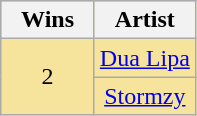<table class="wikitable plainrowheaders" rowspan=2 border="2" cellpadding="4" style="text-align: center; background: #f6e39c">
<tr>
<th scope="col" style="width:55px;">Wins</th>
<th scope="col" style="text-align:center;">Artist</th>
</tr>
<tr>
<td scope=row rowspan="2" style="text-align:center">2</td>
<td><a href='#'>Dua Lipa</a></td>
</tr>
<tr>
<td><a href='#'>Stormzy</a></td>
</tr>
</table>
